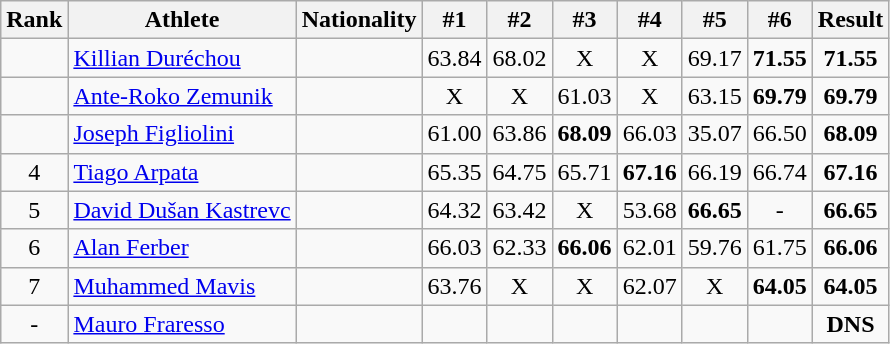<table class="wikitable sortable" style="text-align:center">
<tr>
<th>Rank</th>
<th>Athlete</th>
<th>Nationality</th>
<th>#1</th>
<th>#2</th>
<th>#3</th>
<th>#4</th>
<th>#5</th>
<th>#6</th>
<th>Result</th>
</tr>
<tr>
<td></td>
<td align="left"><a href='#'>Killian Duréchou</a></td>
<td align="left"></td>
<td>63.84</td>
<td>68.02</td>
<td>X</td>
<td>X</td>
<td>69.17</td>
<td><strong>71.55</strong></td>
<td><strong>71.55</strong></td>
</tr>
<tr>
<td></td>
<td align="left"><a href='#'>Ante-Roko Zemunik</a></td>
<td align="left"></td>
<td>X</td>
<td>X</td>
<td>61.03</td>
<td>X</td>
<td>63.15</td>
<td><strong>69.79</strong></td>
<td><strong>69.79</strong></td>
</tr>
<tr>
<td></td>
<td align="left"><a href='#'>Joseph Figliolini</a></td>
<td align="left"></td>
<td>61.00</td>
<td>63.86</td>
<td><strong>68.09</strong></td>
<td>66.03</td>
<td>35.07</td>
<td>66.50</td>
<td><strong>68.09</strong></td>
</tr>
<tr>
<td>4</td>
<td align="left"><a href='#'>Tiago Arpata</a></td>
<td align="left"></td>
<td>65.35</td>
<td>64.75</td>
<td>65.71</td>
<td><strong>67.16</strong></td>
<td>66.19</td>
<td>66.74</td>
<td><strong>67.16</strong></td>
</tr>
<tr>
<td>5</td>
<td align="left"><a href='#'>David Dušan Kastrevc</a></td>
<td align="left"></td>
<td>64.32</td>
<td>63.42</td>
<td>X</td>
<td>53.68</td>
<td><strong>66.65</strong></td>
<td>-</td>
<td><strong>66.65</strong></td>
</tr>
<tr>
<td>6</td>
<td align="left"><a href='#'>Alan Ferber</a></td>
<td align="left"></td>
<td>66.03</td>
<td>62.33</td>
<td><strong>66.06</strong></td>
<td>62.01</td>
<td>59.76</td>
<td>61.75</td>
<td><strong>66.06</strong></td>
</tr>
<tr>
<td>7</td>
<td align="left"><a href='#'>Muhammed Mavis</a></td>
<td align="left"></td>
<td>63.76</td>
<td>X</td>
<td>X</td>
<td>62.07</td>
<td>X</td>
<td><strong>64.05</strong></td>
<td><strong>64.05</strong></td>
</tr>
<tr>
<td>-</td>
<td align="left"><a href='#'>Mauro Fraresso</a></td>
<td align="left"></td>
<td></td>
<td></td>
<td></td>
<td></td>
<td></td>
<td></td>
<td><strong>DNS</strong></td>
</tr>
</table>
